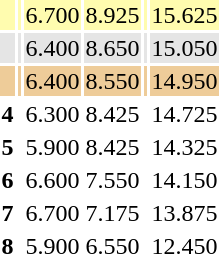<table>
<tr bgcolor=fffcaf>
<td></td>
<td align=left></td>
<td>6.700</td>
<td>8.925</td>
<td></td>
<td>15.625</td>
</tr>
<tr bgcolor=e5e5e5>
<td></td>
<td align=left></td>
<td>6.400</td>
<td>8.650</td>
<td></td>
<td>15.050</td>
</tr>
<tr bgcolor=eecc99>
<td></td>
<td align=left></td>
<td>6.400</td>
<td>8.550</td>
<td></td>
<td>14.950</td>
</tr>
<tr>
<th>4</th>
<td align=left></td>
<td>6.300</td>
<td>8.425</td>
<td></td>
<td>14.725</td>
</tr>
<tr>
<th>5</th>
<td align=left></td>
<td>5.900</td>
<td>8.425</td>
<td></td>
<td>14.325</td>
</tr>
<tr>
<th>6</th>
<td align=left></td>
<td>6.600</td>
<td>7.550</td>
<td></td>
<td>14.150</td>
</tr>
<tr>
<th>7</th>
<td align=left></td>
<td>6.700</td>
<td>7.175</td>
<td></td>
<td>13.875</td>
</tr>
<tr>
<th>8</th>
<td align=left></td>
<td>5.900</td>
<td>6.550</td>
<td></td>
<td>12.450</td>
</tr>
<tr>
</tr>
</table>
